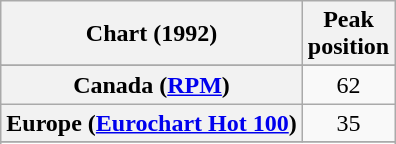<table class="wikitable sortable plainrowheaders" style="text-align:center">
<tr>
<th>Chart (1992)</th>
<th>Peak<br>position</th>
</tr>
<tr>
</tr>
<tr>
</tr>
<tr>
<th scope="row">Canada (<a href='#'>RPM</a>)</th>
<td>62</td>
</tr>
<tr>
<th scope="row">Europe (<a href='#'>Eurochart Hot 100</a>)</th>
<td>35</td>
</tr>
<tr>
</tr>
<tr>
</tr>
<tr>
</tr>
<tr>
</tr>
<tr>
</tr>
<tr>
</tr>
<tr>
</tr>
</table>
